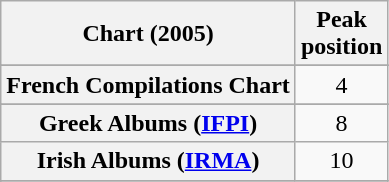<table class="wikitable sortable plainrowheaders" style="text-align:center">
<tr>
<th scope="col">Chart (2005)</th>
<th scope="col">Peak<br>position</th>
</tr>
<tr>
</tr>
<tr>
</tr>
<tr>
</tr>
<tr>
</tr>
<tr>
</tr>
<tr>
</tr>
<tr>
</tr>
<tr>
<th scope="row">French Compilations Chart</th>
<td>4</td>
</tr>
<tr>
</tr>
<tr>
<th scope="row">Greek Albums (<a href='#'>IFPI</a>)</th>
<td>8</td>
</tr>
<tr>
<th scope="row">Irish Albums (<a href='#'>IRMA</a>)</th>
<td style="text-align:center">10</td>
</tr>
<tr>
</tr>
<tr>
</tr>
<tr>
</tr>
<tr>
</tr>
<tr>
</tr>
<tr>
</tr>
<tr>
</tr>
<tr>
</tr>
</table>
